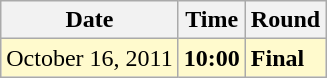<table class="wikitable">
<tr>
<th>Date</th>
<th>Time</th>
<th>Round</th>
</tr>
<tr style=background:lemonchiffon>
<td>October 16, 2011</td>
<td><strong>10:00</strong></td>
<td><strong>Final</strong></td>
</tr>
</table>
